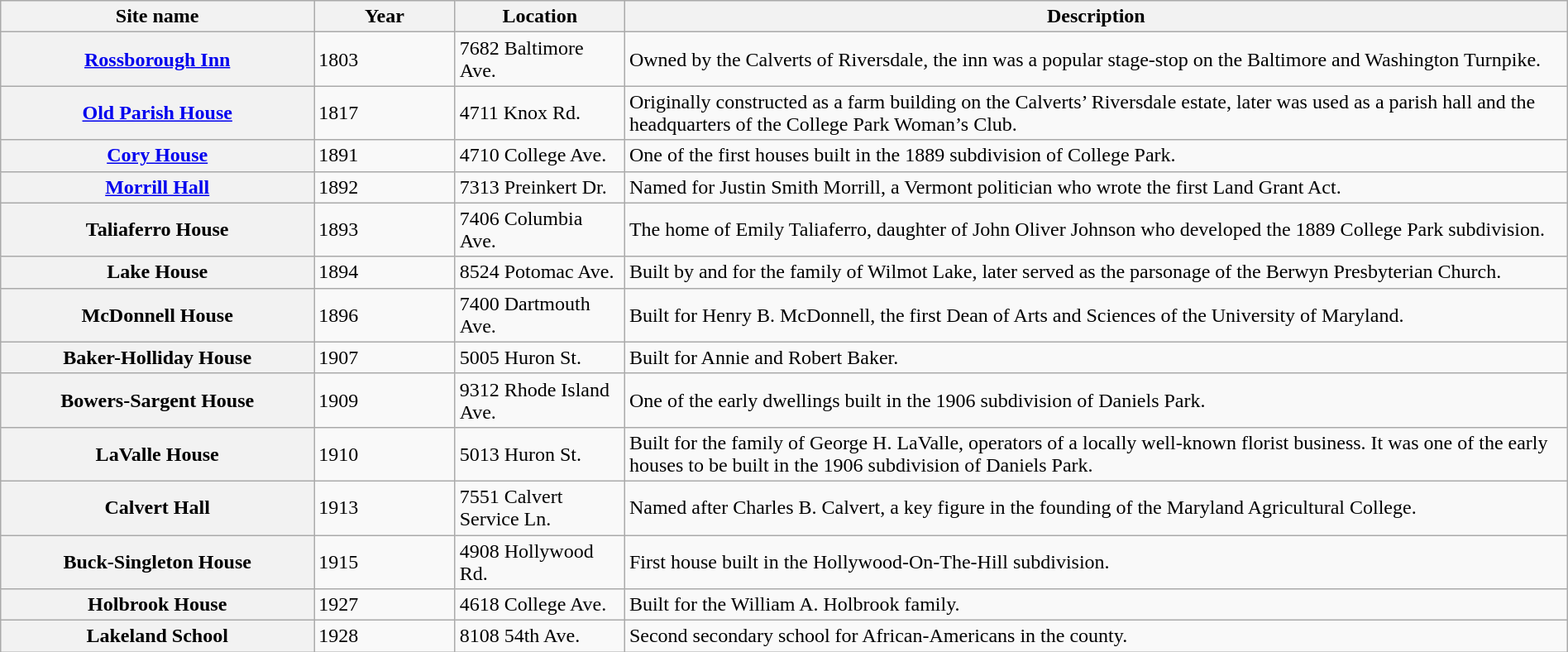<table class="wikitable col2center" style="width:100%">
<tr>
<th width = 20%><strong>Site name</strong></th>
<th width = 9%><strong>Year</strong></th>
<th><strong>Location</strong></th>
<th class="unsortable"><strong>Description</strong></th>
</tr>
<tr ->
<th><a href='#'>Rossborough Inn</a></th>
<td>1803</td>
<td>7682 Baltimore Ave.</td>
<td>Owned by the Calverts of Riversdale, the inn was a popular stage-stop on the Baltimore and Washington Turnpike.</td>
</tr>
<tr ->
<th><a href='#'>Old Parish House</a></th>
<td>1817</td>
<td>4711 Knox Rd.</td>
<td>Originally constructed as a farm building on the Calverts’ Riversdale estate, later was used as a parish hall and the headquarters of the College Park Woman’s Club.</td>
</tr>
<tr ->
<th><a href='#'>Cory House</a></th>
<td>1891</td>
<td>4710 College Ave.</td>
<td>One of the first houses built in the 1889 subdivision of College Park.</td>
</tr>
<tr>
<th><a href='#'>Morrill Hall</a></th>
<td>1892</td>
<td>7313 Preinkert Dr.</td>
<td>Named for Justin Smith Morrill, a Vermont politician who wrote the first Land Grant Act.</td>
</tr>
<tr ->
<th>Taliaferro House</th>
<td>1893</td>
<td>7406 Columbia Ave.</td>
<td>The home of Emily Taliaferro, daughter of John Oliver Johnson who developed the 1889 College Park subdivision.</td>
</tr>
<tr ->
<th>Lake House</th>
<td>1894</td>
<td>8524 Potomac Ave.</td>
<td>Built by and for the family of Wilmot Lake, later served as the parsonage of the Berwyn Presbyterian Church.</td>
</tr>
<tr ->
<th>McDonnell House</th>
<td>1896</td>
<td>7400 Dartmouth Ave.</td>
<td>Built for Henry B. McDonnell, the first Dean of Arts and Sciences of the University of Maryland.</td>
</tr>
<tr ->
<th Baker-Holliday House (College Park, Maryland)>Baker-Holliday House</th>
<td>1907</td>
<td>5005 Huron St.</td>
<td>Built for Annie and Robert Baker.</td>
</tr>
<tr ->
<th Bowers-Sargent House (College Park, Maryland)>Bowers-Sargent House</th>
<td>1909</td>
<td>9312 Rhode Island Ave.</td>
<td>One of the early dwellings built in the 1906 subdivision of Daniels Park.</td>
</tr>
<tr ->
<th>LaValle House</th>
<td>1910</td>
<td>5013 Huron St.</td>
<td>Built for the family of George H. LaValle, operators of a locally well-known florist business. It was one of the early houses to be built in the 1906 subdivision of Daniels Park.</td>
</tr>
<tr>
<th>Calvert Hall</th>
<td>1913</td>
<td>7551 Calvert Service Ln.</td>
<td>Named after Charles B. Calvert, a key figure in the founding of the Maryland Agricultural College.</td>
</tr>
<tr>
<th>Buck-Singleton House</th>
<td>1915</td>
<td>4908 Hollywood Rd.</td>
<td>First house built in the Hollywood-On-The-Hill subdivision.</td>
</tr>
<tr ->
<th>Holbrook House</th>
<td>1927</td>
<td>4618 College Ave.</td>
<td>Built for the William A. Holbrook family.</td>
</tr>
<tr>
<th>Lakeland School</th>
<td>1928</td>
<td>8108 54th Ave.</td>
<td>Second secondary school for African-Americans in the county.</td>
</tr>
</table>
